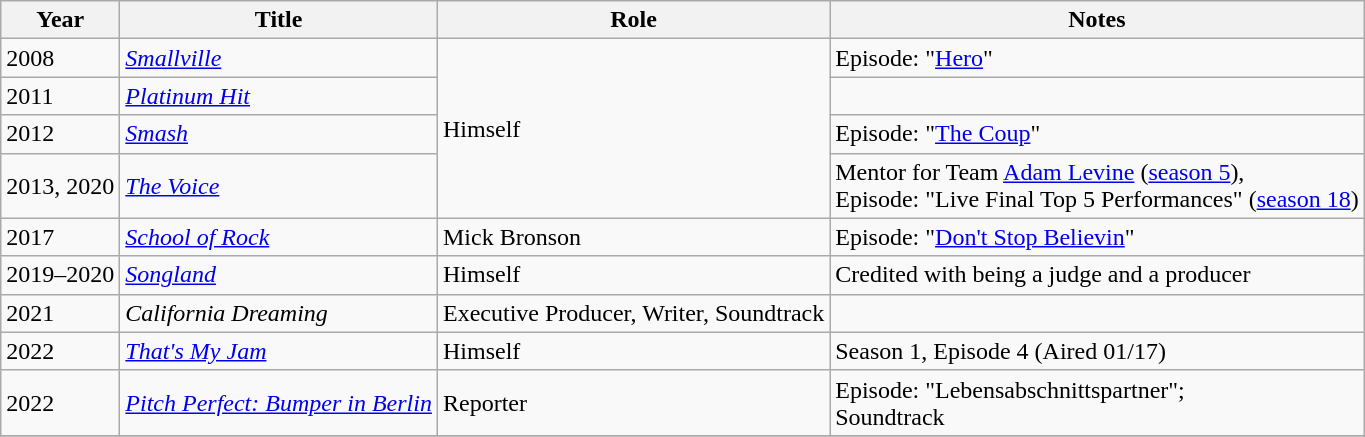<table class="wikitable sortable">
<tr>
<th>Year</th>
<th>Title</th>
<th>Role</th>
<th class="unsortable">Notes</th>
</tr>
<tr>
<td>2008</td>
<td><em><a href='#'>Smallville</a></em></td>
<td rowspan="4">Himself</td>
<td>Episode: "<a href='#'>Hero</a>"</td>
</tr>
<tr>
<td>2011</td>
<td><em><a href='#'>Platinum Hit</a></em></td>
<td></td>
</tr>
<tr>
<td>2012</td>
<td><em><a href='#'>Smash</a></em></td>
<td>Episode: "<a href='#'>The Coup</a>"</td>
</tr>
<tr>
<td>2013, 2020</td>
<td><em><a href='#'>The Voice</a></em></td>
<td>Mentor for Team <a href='#'>Adam Levine</a> (<a href='#'>season 5</a>),<br>Episode: "Live Final Top 5 Performances" (<a href='#'>season 18</a>)</td>
</tr>
<tr>
<td>2017</td>
<td><em><a href='#'>School of Rock</a></em></td>
<td>Mick Bronson</td>
<td>Episode: "<a href='#'>Don't Stop Believin</a>"</td>
</tr>
<tr>
<td>2019–2020</td>
<td><em><a href='#'>Songland</a></em></td>
<td>Himself</td>
<td>Credited with being a judge and a producer</td>
</tr>
<tr>
<td>2021</td>
<td><em>California Dreaming</em></td>
<td>Executive Producer, Writer, Soundtrack</td>
</tr>
<tr>
<td>2022</td>
<td><em><a href='#'>That's My Jam</a></em></td>
<td>Himself</td>
<td>Season 1, Episode 4 (Aired 01/17)</td>
</tr>
<tr>
<td>2022</td>
<td><em><a href='#'>Pitch Perfect: Bumper in Berlin</a></em></td>
<td>Reporter</td>
<td>Episode: "Lebensabschnittspartner";<br>Soundtrack</td>
</tr>
<tr>
</tr>
</table>
